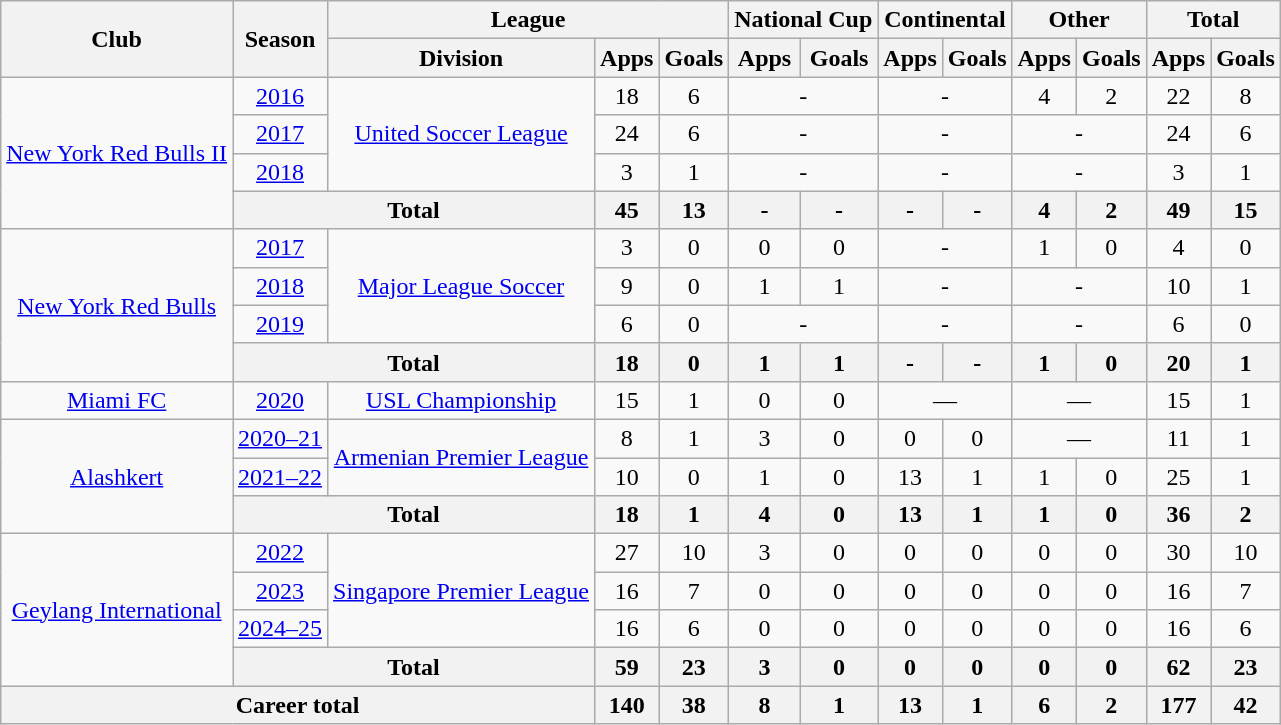<table class="wikitable" style="text-align:center">
<tr>
<th rowspan="2">Club</th>
<th rowspan="2">Season</th>
<th colspan="3">League</th>
<th colspan="2">National Cup</th>
<th colspan="2">Continental</th>
<th colspan="2">Other</th>
<th colspan="2">Total</th>
</tr>
<tr>
<th>Division</th>
<th>Apps</th>
<th>Goals</th>
<th>Apps</th>
<th>Goals</th>
<th>Apps</th>
<th>Goals</th>
<th>Apps</th>
<th>Goals</th>
<th>Apps</th>
<th>Goals</th>
</tr>
<tr>
<td rowspan="4"><a href='#'>New York Red Bulls II</a></td>
<td><a href='#'>2016</a></td>
<td rowspan="3"><a href='#'>United Soccer League</a></td>
<td>18</td>
<td>6</td>
<td colspan="2">-</td>
<td colspan="2">-</td>
<td>4</td>
<td>2</td>
<td>22</td>
<td>8</td>
</tr>
<tr>
<td><a href='#'>2017</a></td>
<td>24</td>
<td>6</td>
<td colspan="2">-</td>
<td colspan="2">-</td>
<td colspan="2">-</td>
<td>24</td>
<td>6</td>
</tr>
<tr>
<td><a href='#'>2018</a></td>
<td>3</td>
<td>1</td>
<td colspan="2">-</td>
<td colspan="2">-</td>
<td colspan="2">-</td>
<td>3</td>
<td>1</td>
</tr>
<tr>
<th colspan="2">Total</th>
<th>45</th>
<th>13</th>
<th>-</th>
<th>-</th>
<th>-</th>
<th>-</th>
<th>4</th>
<th>2</th>
<th>49</th>
<th>15</th>
</tr>
<tr>
<td rowspan="4"><a href='#'>New York Red Bulls</a></td>
<td><a href='#'>2017</a></td>
<td rowspan="3"><a href='#'>Major League Soccer</a></td>
<td>3</td>
<td>0</td>
<td>0</td>
<td>0</td>
<td colspan="2">-</td>
<td>1</td>
<td>0</td>
<td>4</td>
<td>0</td>
</tr>
<tr>
<td><a href='#'>2018</a></td>
<td>9</td>
<td>0</td>
<td>1</td>
<td>1</td>
<td colspan="2">-</td>
<td colspan="2">-</td>
<td>10</td>
<td>1</td>
</tr>
<tr>
<td><a href='#'>2019</a></td>
<td>6</td>
<td>0</td>
<td colspan="2">-</td>
<td colspan="2">-</td>
<td colspan="2">-</td>
<td>6</td>
<td>0</td>
</tr>
<tr>
<th colspan="2">Total</th>
<th>18</th>
<th>0</th>
<th>1</th>
<th>1</th>
<th>-</th>
<th>-</th>
<th>1</th>
<th>0</th>
<th>20</th>
<th>1</th>
</tr>
<tr>
<td><a href='#'>Miami FC</a></td>
<td><a href='#'>2020</a></td>
<td><a href='#'>USL Championship</a></td>
<td>15</td>
<td>1</td>
<td>0</td>
<td>0</td>
<td colspan="2">—</td>
<td colspan="2">—</td>
<td>15</td>
<td>1</td>
</tr>
<tr>
<td rowspan="3"><a href='#'>Alashkert</a></td>
<td><a href='#'>2020–21</a></td>
<td rowspan="2"><a href='#'>Armenian Premier League</a></td>
<td>8</td>
<td>1</td>
<td>3</td>
<td>0</td>
<td>0</td>
<td>0</td>
<td colspan="2">—</td>
<td>11</td>
<td>1</td>
</tr>
<tr>
<td><a href='#'>2021–22</a></td>
<td>10</td>
<td>0</td>
<td>1</td>
<td>0</td>
<td>13</td>
<td>1</td>
<td>1</td>
<td>0</td>
<td>25</td>
<td>1</td>
</tr>
<tr>
<th colspan="2">Total</th>
<th>18</th>
<th>1</th>
<th>4</th>
<th>0</th>
<th>13</th>
<th>1</th>
<th>1</th>
<th>0</th>
<th>36</th>
<th>2</th>
</tr>
<tr>
<td rowspan="4"><a href='#'>Geylang International</a></td>
<td><a href='#'>2022</a></td>
<td rowspan="3"><a href='#'>Singapore Premier League</a></td>
<td>27</td>
<td>10</td>
<td>3</td>
<td>0</td>
<td>0</td>
<td>0</td>
<td>0</td>
<td>0</td>
<td>30</td>
<td>10</td>
</tr>
<tr>
<td><a href='#'>2023</a></td>
<td>16</td>
<td>7</td>
<td>0</td>
<td>0</td>
<td>0</td>
<td>0</td>
<td>0</td>
<td>0</td>
<td>16</td>
<td>7</td>
</tr>
<tr>
<td><a href='#'>2024–25</a></td>
<td>16</td>
<td>6</td>
<td>0</td>
<td>0</td>
<td>0</td>
<td>0</td>
<td>0</td>
<td>0</td>
<td>16</td>
<td>6</td>
</tr>
<tr>
<th colspan=2>Total</th>
<th>59</th>
<th>23</th>
<th>3</th>
<th>0</th>
<th>0</th>
<th>0</th>
<th>0</th>
<th>0</th>
<th>62</th>
<th>23</th>
</tr>
<tr>
<th colspan="3">Career total</th>
<th>140</th>
<th>38</th>
<th>8</th>
<th>1</th>
<th>13</th>
<th>1</th>
<th>6</th>
<th>2</th>
<th>177</th>
<th>42</th>
</tr>
</table>
